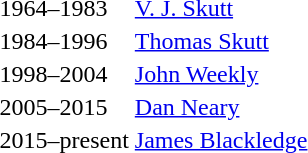<table>
<tr>
<td>1964–1983</td>
<td><a href='#'>V. J. Skutt</a></td>
</tr>
<tr>
<td>1984–1996</td>
<td><a href='#'>Thomas Skutt</a></td>
</tr>
<tr>
<td>1998–2004</td>
<td><a href='#'>John Weekly</a></td>
</tr>
<tr>
<td>2005–2015</td>
<td><a href='#'>Dan Neary</a></td>
</tr>
<tr>
<td>2015–present</td>
<td><a href='#'>James Blackledge</a></td>
</tr>
</table>
